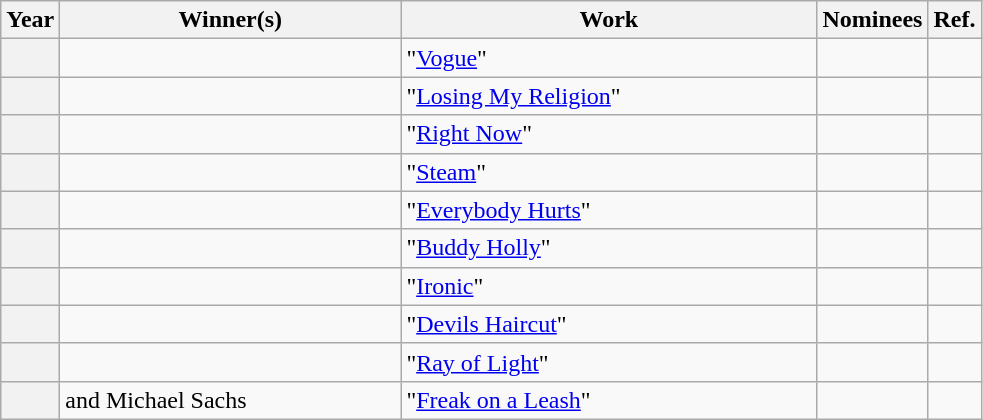<table class="wikitable sortable">
<tr>
<th scope="col" style="width:5px;">Year</th>
<th scope="col" style="width:220px;">Winner(s)</th>
<th scope="col" style="width:270px;">Work</th>
<th scope="col" class="unsortable">Nominees</th>
<th scope="col" class="unsortable">Ref.</th>
</tr>
<tr>
<th scope="row"></th>
<td></td>
<td>"<a href='#'>Vogue</a>" </td>
<td></td>
<td align="center"></td>
</tr>
<tr>
<th scope="row"></th>
<td></td>
<td>"<a href='#'>Losing My Religion</a>" </td>
<td></td>
<td align="center"></td>
</tr>
<tr>
<th scope="row"></th>
<td></td>
<td>"<a href='#'>Right Now</a>" </td>
<td></td>
<td align="center"></td>
</tr>
<tr>
<th scope="row"></th>
<td></td>
<td>"<a href='#'>Steam</a>" </td>
<td></td>
<td align="center"></td>
</tr>
<tr>
<th scope="row"></th>
<td></td>
<td>"<a href='#'>Everybody Hurts</a>" </td>
<td></td>
<td align="center"></td>
</tr>
<tr>
<th scope="row"></th>
<td></td>
<td>"<a href='#'>Buddy Holly</a>" </td>
<td></td>
<td align="center"></td>
</tr>
<tr>
<th scope="row"></th>
<td></td>
<td>"<a href='#'>Ironic</a>" </td>
<td></td>
<td align="center"></td>
</tr>
<tr>
<th scope="row"></th>
<td></td>
<td>"<a href='#'>Devils Haircut</a>" </td>
<td></td>
<td align="center"></td>
</tr>
<tr>
<th scope="row"></th>
<td></td>
<td>"<a href='#'>Ray of Light</a>" </td>
<td></td>
<td align="center"></td>
</tr>
<tr>
<th scope="row"></th>
<td> and Michael Sachs</td>
<td>"<a href='#'>Freak on a Leash</a>" </td>
<td></td>
<td align="center"></td>
</tr>
</table>
